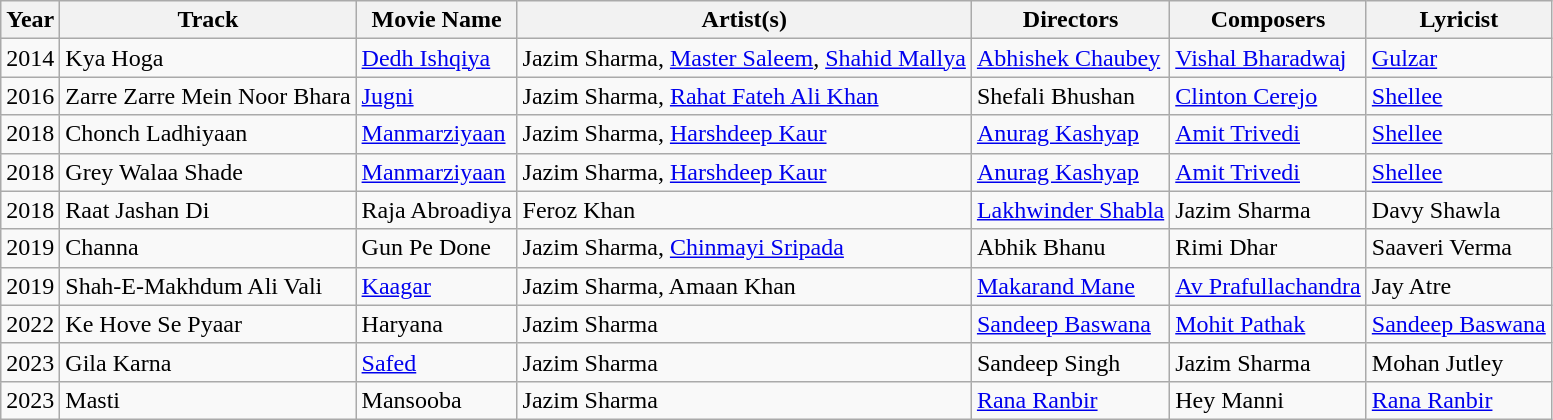<table class="wikitable">
<tr>
<th>Year</th>
<th>Track</th>
<th>Movie Name</th>
<th>Artist(s)</th>
<th>Directors</th>
<th>Composers</th>
<th>Lyricist</th>
</tr>
<tr>
<td>2014</td>
<td>Kya Hoga</td>
<td><a href='#'>Dedh Ishqiya</a></td>
<td>Jazim Sharma, <a href='#'>Master Saleem</a>, <a href='#'>Shahid Mallya</a></td>
<td><a href='#'>Abhishek Chaubey</a></td>
<td><a href='#'>Vishal Bharadwaj</a></td>
<td><a href='#'>Gulzar</a></td>
</tr>
<tr>
<td>2016</td>
<td>Zarre Zarre Mein Noor Bhara</td>
<td><a href='#'>Jugni</a></td>
<td>Jazim Sharma, <a href='#'>Rahat Fateh Ali Khan</a></td>
<td>Shefali Bhushan</td>
<td><a href='#'>Clinton Cerejo</a></td>
<td><a href='#'>Shellee</a></td>
</tr>
<tr>
<td>2018</td>
<td>Chonch Ladhiyaan</td>
<td><a href='#'>Manmarziyaan</a></td>
<td>Jazim Sharma, <a href='#'>Harshdeep Kaur</a></td>
<td><a href='#'>Anurag Kashyap</a></td>
<td><a href='#'>Amit Trivedi</a></td>
<td><a href='#'>Shellee</a></td>
</tr>
<tr>
<td>2018</td>
<td>Grey Walaa Shade<br></td>
<td><a href='#'>Manmarziyaan</a></td>
<td>Jazim Sharma, <a href='#'>Harshdeep Kaur</a></td>
<td><a href='#'>Anurag Kashyap</a></td>
<td><a href='#'>Amit Trivedi</a></td>
<td><a href='#'>Shellee</a></td>
</tr>
<tr>
<td>2018</td>
<td>Raat Jashan Di</td>
<td>Raja Abroadiya</td>
<td>Feroz Khan</td>
<td><a href='#'>Lakhwinder Shabla</a></td>
<td>Jazim Sharma</td>
<td>Davy Shawla</td>
</tr>
<tr>
<td>2019</td>
<td>Channa</td>
<td>Gun Pe Done</td>
<td>Jazim Sharma, <a href='#'>Chinmayi Sripada</a></td>
<td>Abhik Bhanu</td>
<td>Rimi Dhar</td>
<td>Saaveri Verma</td>
</tr>
<tr>
<td>2019</td>
<td>Shah-E-Makhdum Ali Vali</td>
<td><a href='#'>Kaagar</a></td>
<td>Jazim Sharma, Amaan Khan</td>
<td><a href='#'>Makarand Mane</a></td>
<td><a href='#'>Av Prafullachandra</a></td>
<td>Jay Atre</td>
</tr>
<tr>
<td>2022</td>
<td>Ke Hove Se Pyaar</td>
<td>Haryana</td>
<td>Jazim Sharma</td>
<td><a href='#'>Sandeep Baswana</a></td>
<td><a href='#'>Mohit Pathak</a></td>
<td><a href='#'>Sandeep Baswana</a></td>
</tr>
<tr>
<td>2023</td>
<td>Gila Karna</td>
<td><a href='#'>Safed</a></td>
<td>Jazim Sharma</td>
<td>Sandeep Singh</td>
<td>Jazim Sharma</td>
<td>Mohan Jutley</td>
</tr>
<tr>
<td>2023</td>
<td>Masti</td>
<td>Mansooba</td>
<td>Jazim Sharma</td>
<td><a href='#'>Rana Ranbir</a></td>
<td>Hey Manni</td>
<td><a href='#'>Rana Ranbir</a></td>
</tr>
</table>
